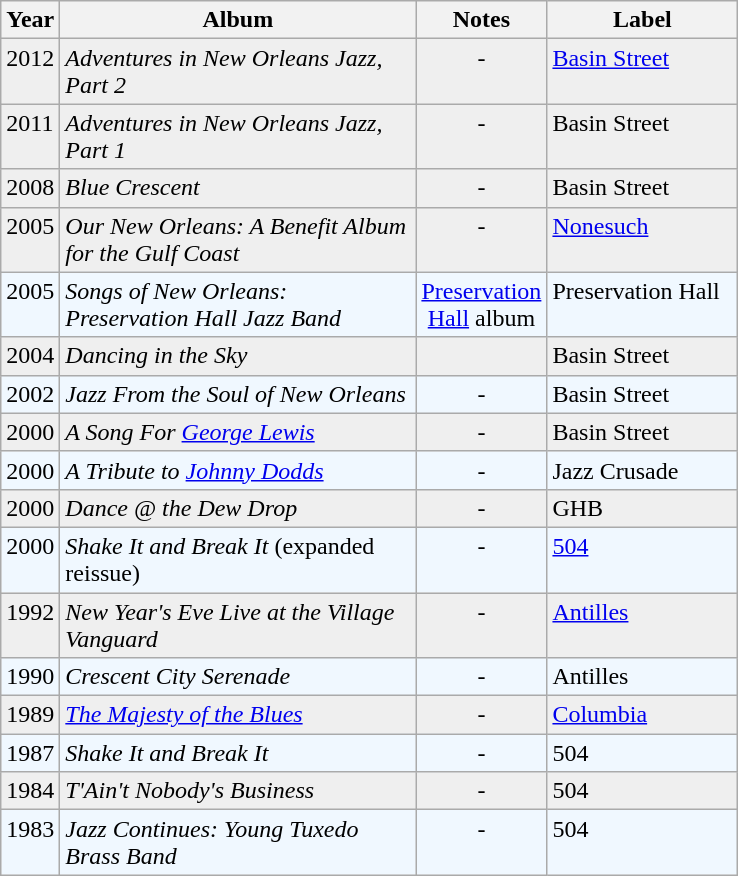<table Class="wikitable"|width=100%>
<tr ">
<th style="vertical-align:bottom; text-align:center; width:20px;">Year</th>
<th vallign="bottom" style="text-align:center; width:230px;">Album</th>
<th style="vertical-align:bottom; text-align:center; width:50px;">Notes</th>
<th style="vertical-align:bottom; text-align:center; width:120px;">Label</th>
</tr>
<tr style="text-align:left; background:#efefef; vertical-align:top;">
<td>2012</td>
<td><em>Adventures in New Orleans Jazz, Part 2</em></td>
<td style="text-align:center;">-</td>
<td><a href='#'>Basin Street</a></td>
</tr>
<tr style="text-align:left; background:#efefef; vertical-align:top;">
<td>2011</td>
<td><em>Adventures in New Orleans Jazz, Part 1</em></td>
<td style="text-align:center;">-</td>
<td>Basin Street</td>
</tr>
<tr style="text-align:left; background:#efefef; vertical-align:top;">
<td>2008</td>
<td><em>Blue Crescent</em></td>
<td style="text-align:center;">-</td>
<td>Basin Street</td>
</tr>
<tr style="text-align:left; background:#efefef; vertical-align:top;">
<td>2005</td>
<td><em>Our New Orleans: A Benefit Album for the Gulf Coast</em></td>
<td style="text-align:center;">-</td>
<td><a href='#'>Nonesuch</a></td>
</tr>
<tr style="text-align:left; background:#f0f8ff; vertical-align:top;">
<td>2005</td>
<td><em>Songs of New Orleans: Preservation Hall Jazz Band</em></td>
<td style="text-align:center;"><a href='#'>Preservation Hall</a> album</td>
<td>Preservation Hall</td>
</tr>
<tr style="text-align:left; background:#efefef; vertical-align:top;">
<td>2004</td>
<td><em>Dancing in the Sky</em></td>
<td style="vertical-align:top; text-align:left; text-align:center;"></td>
<td>Basin Street</td>
</tr>
<tr style="text-align:left; background:#f0f8ff; vertical-align:top;">
<td>2002</td>
<td><em>Jazz From the Soul of New Orleans</em></td>
<td style="text-align:center;">-</td>
<td>Basin Street</td>
</tr>
<tr style="background:#efefef;">
<td style="text-align:left; vertical-align:top;">2000</td>
<td style="text-align:left; vertical-align:top;"><em>A Song For <a href='#'>George Lewis</a></em></td>
<td style="vertical-align:top; text-align:left; text-align:center;">-</td>
<td style="text-align:left; vertical-align:top;">Basin Street</td>
</tr>
<tr style="text-align:left; background:#f0f8ff; vertical-align:top;">
<td>2000</td>
<td><em>A Tribute to <a href='#'>Johnny Dodds</a></em></td>
<td style="text-align:center;">-</td>
<td>Jazz Crusade</td>
</tr>
<tr style="text-align:left; background:#efefef; vertical-align:top;">
<td>2000</td>
<td><em>Dance @ the Dew Drop</em></td>
<td style="text-align:center;">-</td>
<td>GHB</td>
</tr>
<tr style="text-align:left; background:#f0f8ff; vertical-align:top;">
<td>2000</td>
<td><em>Shake It and Break It</em> (expanded reissue)</td>
<td style="text-align:center;">-</td>
<td><a href='#'>504</a></td>
</tr>
<tr style="text-align:left; background:#efefef; vertical-align:top;">
<td>1992</td>
<td><em>New Year's Eve Live at the Village Vanguard</em></td>
<td style="text-align:center;">-</td>
<td><a href='#'>Antilles</a></td>
</tr>
<tr style="text-align:left; background:#f0f8ff; vertical-align:top;">
<td>1990</td>
<td><em>Crescent City Serenade</em></td>
<td style="text-align:center;">-</td>
<td>Antilles</td>
</tr>
<tr style="text-align:left; background:#efefef; vertical-align:top;">
<td>1989</td>
<td><em><a href='#'>The Majesty of the Blues</a></em></td>
<td style="text-align:center;">-</td>
<td><a href='#'>Columbia</a></td>
</tr>
<tr style="text-align:left; background:#f0f8ff; vertical-align:top;">
<td>1987</td>
<td><em>Shake It and Break It</em></td>
<td style="text-align:center;">-</td>
<td>504</td>
</tr>
<tr style="text-align:left; background:#efefef; vertical-align:top;">
<td>1984</td>
<td><em>T'Ain't Nobody's Business</em></td>
<td style="text-align:center;">-</td>
<td>504</td>
</tr>
<tr style="text-align:left; background:#f0f8ff; vertical-align:top;">
<td>1983</td>
<td><em>Jazz Continues: Young Tuxedo Brass Band</em></td>
<td style="text-align:center;">-</td>
<td>504</td>
</tr>
</table>
